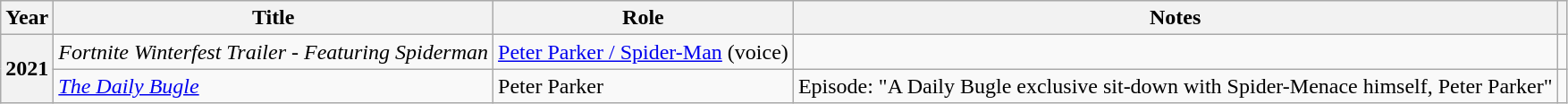<table class="wikitable sortable plainrowheaders">
<tr>
<th scope="col">Year</th>
<th scope="col">Title</th>
<th scope="col">Role</th>
<th scope="col">Notes</th>
<th scope="col"></th>
</tr>
<tr>
<th rowspan="2" scope="row">2021</th>
<td><em>Fortnite Winterfest Trailer - Featuring Spiderman</em></td>
<td><a href='#'> Peter Parker / Spider-Man</a> (voice)</td>
<td></td>
<td></td>
</tr>
<tr>
<td><em><a href='#'>The Daily Bugle</a></em></td>
<td>Peter Parker</td>
<td>Episode: "A Daily Bugle exclusive sit-down with Spider-Menace himself, Peter Parker"</td>
<td style="text-align:center;"></td>
</tr>
</table>
